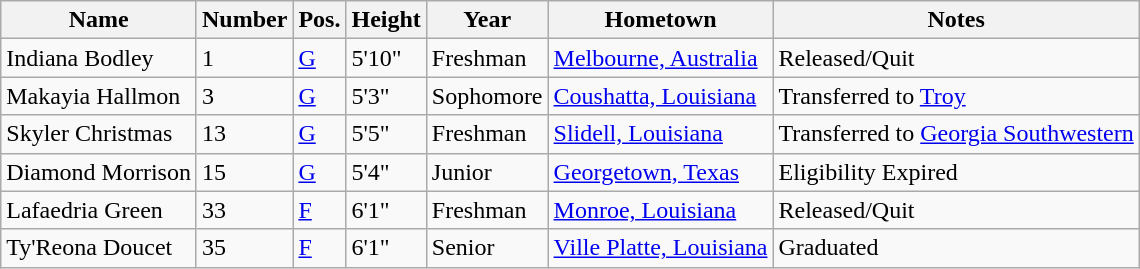<table class="wikitable sortable" border="1">
<tr>
<th>Name</th>
<th>Number</th>
<th>Pos.</th>
<th>Height</th>
<th>Year</th>
<th>Hometown</th>
<th class="wikitable">Notes</th>
</tr>
<tr>
<td>Indiana Bodley</td>
<td>1</td>
<td><a href='#'>G</a></td>
<td>5'10"</td>
<td>Freshman</td>
<td><a href='#'>Melbourne, Australia</a></td>
<td>Released/Quit</td>
</tr>
<tr>
<td>Makayia Hallmon</td>
<td>3</td>
<td><a href='#'>G</a></td>
<td>5'3"</td>
<td>Sophomore</td>
<td><a href='#'>Coushatta, Louisiana</a></td>
<td>Transferred to <a href='#'>Troy</a></td>
</tr>
<tr>
<td>Skyler Christmas</td>
<td>13</td>
<td><a href='#'>G</a></td>
<td>5'5"</td>
<td>Freshman</td>
<td><a href='#'>Slidell, Louisiana</a></td>
<td>Transferred to <a href='#'>Georgia Southwestern</a></td>
</tr>
<tr>
<td>Diamond Morrison</td>
<td>15</td>
<td><a href='#'>G</a></td>
<td>5'4"</td>
<td>Junior</td>
<td><a href='#'>Georgetown, Texas</a></td>
<td>Eligibility Expired</td>
</tr>
<tr>
<td>Lafaedria Green</td>
<td>33</td>
<td><a href='#'>F</a></td>
<td>6'1"</td>
<td>Freshman</td>
<td><a href='#'>Monroe, Louisiana</a></td>
<td>Released/Quit</td>
</tr>
<tr>
<td>Ty'Reona Doucet</td>
<td>35</td>
<td><a href='#'>F</a></td>
<td>6'1"</td>
<td>Senior</td>
<td><a href='#'>Ville Platte, Louisiana</a></td>
<td>Graduated</td>
</tr>
</table>
